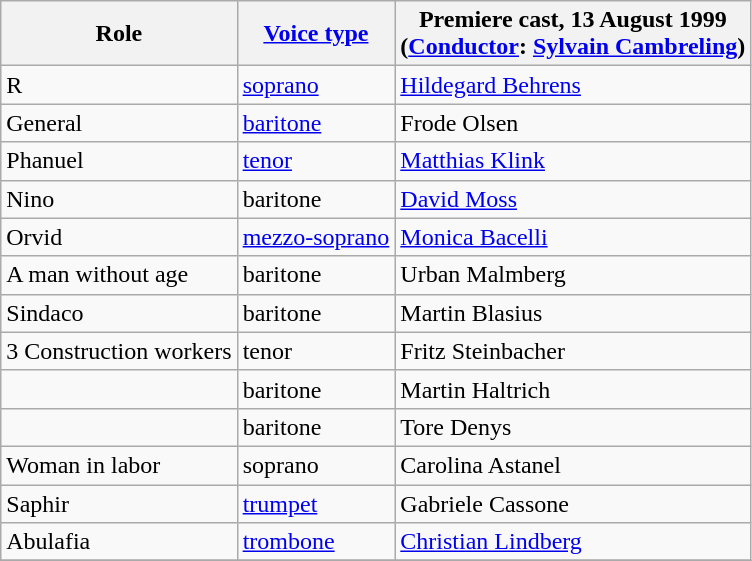<table class="wikitable">
<tr>
<th>Role</th>
<th><a href='#'>Voice type</a></th>
<th>Premiere cast, 13 August 1999<br>(<a href='#'>Conductor</a>: <a href='#'>Sylvain Cambreling</a>)</th>
</tr>
<tr>
<td>R</td>
<td><a href='#'>soprano</a></td>
<td><a href='#'>Hildegard Behrens</a></td>
</tr>
<tr>
<td>General</td>
<td><a href='#'>baritone</a></td>
<td>Frode Olsen</td>
</tr>
<tr>
<td>Phanuel</td>
<td><a href='#'>tenor</a></td>
<td><a href='#'>Matthias Klink</a></td>
</tr>
<tr>
<td>Nino</td>
<td>baritone</td>
<td><a href='#'>David Moss</a></td>
</tr>
<tr>
<td>Orvid</td>
<td><a href='#'>mezzo-soprano</a></td>
<td><a href='#'>Monica Bacelli</a></td>
</tr>
<tr>
<td>A man without age</td>
<td>baritone</td>
<td>Urban Malmberg</td>
</tr>
<tr>
<td>Sindaco</td>
<td>baritone</td>
<td>Martin Blasius</td>
</tr>
<tr>
<td>3 Construction workers</td>
<td>tenor</td>
<td>Fritz Steinbacher</td>
</tr>
<tr>
<td></td>
<td>baritone</td>
<td>Martin Haltrich</td>
</tr>
<tr>
<td></td>
<td>baritone</td>
<td>Tore Denys</td>
</tr>
<tr>
<td>Woman in labor</td>
<td>soprano</td>
<td>Carolina Astanel</td>
</tr>
<tr>
<td>Saphir</td>
<td><a href='#'>trumpet</a></td>
<td>Gabriele Cassone</td>
</tr>
<tr>
<td>Abulafia</td>
<td><a href='#'>trombone</a></td>
<td><a href='#'>Christian Lindberg</a></td>
</tr>
<tr>
</tr>
</table>
